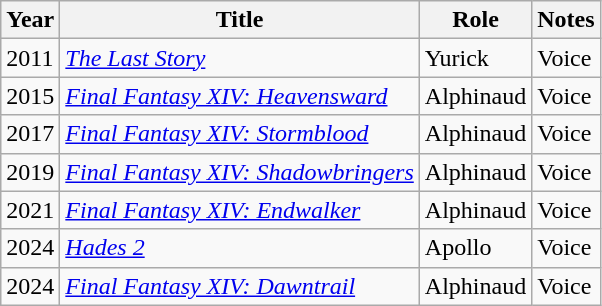<table class="wikitable sortable">
<tr>
<th>Year</th>
<th>Title</th>
<th>Role</th>
<th>Notes</th>
</tr>
<tr>
<td>2011</td>
<td><em><a href='#'>The Last Story</a></em></td>
<td>Yurick</td>
<td>Voice</td>
</tr>
<tr>
<td>2015</td>
<td><em><a href='#'>Final Fantasy XIV: Heavensward</a></em></td>
<td>Alphinaud</td>
<td>Voice</td>
</tr>
<tr>
<td>2017</td>
<td><em><a href='#'>Final Fantasy XIV: Stormblood</a></em></td>
<td>Alphinaud</td>
<td>Voice</td>
</tr>
<tr>
<td>2019</td>
<td><em><a href='#'>Final Fantasy XIV: Shadowbringers</a></em></td>
<td>Alphinaud</td>
<td>Voice</td>
</tr>
<tr>
<td>2021</td>
<td><em><a href='#'>Final Fantasy XIV: Endwalker</a></em></td>
<td>Alphinaud</td>
<td>Voice</td>
</tr>
<tr>
<td>2024</td>
<td><em><a href='#'>Hades 2</a></em></td>
<td>Apollo</td>
<td>Voice</td>
</tr>
<tr>
<td>2024</td>
<td><em><a href='#'>Final Fantasy XIV: Dawntrail</a></em></td>
<td>Alphinaud</td>
<td>Voice</td>
</tr>
</table>
